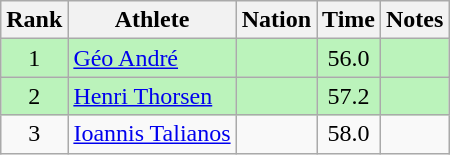<table class="wikitable sortable" style="text-align:center">
<tr>
<th>Rank</th>
<th>Athlete</th>
<th>Nation</th>
<th>Time</th>
<th>Notes</th>
</tr>
<tr bgcolor=bbf3bb>
<td>1</td>
<td align=left><a href='#'>Géo André</a></td>
<td align=left></td>
<td>56.0</td>
<td></td>
</tr>
<tr bgcolor=bbf3bb>
<td>2</td>
<td align=left><a href='#'>Henri Thorsen</a></td>
<td align=left></td>
<td>57.2</td>
<td></td>
</tr>
<tr>
<td>3</td>
<td align=left><a href='#'>Ioannis Talianos</a></td>
<td align=left></td>
<td>58.0</td>
<td></td>
</tr>
</table>
